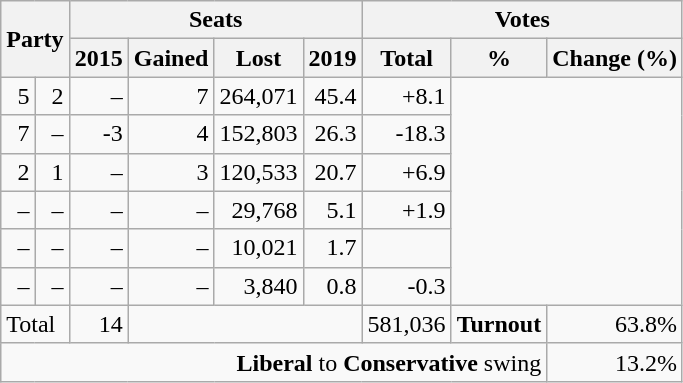<table class="wikitable" style="text-align:right;">
<tr>
<th colspan="2" rowspan="2">Party</th>
<th colspan="4">Seats</th>
<th colspan="3">Votes</th>
</tr>
<tr>
<th>2015</th>
<th>Gained</th>
<th>Lost</th>
<th>2019</th>
<th>Total</th>
<th>%</th>
<th>Change (%)</th>
</tr>
<tr>
<td>5</td>
<td>2</td>
<td>–</td>
<td>7</td>
<td>264,071</td>
<td>45.4</td>
<td>+8.1</td>
</tr>
<tr>
<td>7</td>
<td>–</td>
<td>-3</td>
<td>4</td>
<td>152,803</td>
<td>26.3</td>
<td>-18.3</td>
</tr>
<tr>
<td>2</td>
<td>1</td>
<td>–</td>
<td>3</td>
<td>120,533</td>
<td>20.7</td>
<td>+6.9</td>
</tr>
<tr>
<td>–</td>
<td>–</td>
<td>–</td>
<td>–</td>
<td>29,768</td>
<td>5.1</td>
<td>+1.9</td>
</tr>
<tr>
<td>–</td>
<td>–</td>
<td>–</td>
<td>–</td>
<td>10,021</td>
<td>1.7</td>
<td></td>
</tr>
<tr>
<td>–</td>
<td>–</td>
<td>–</td>
<td>–</td>
<td>3,840</td>
<td>0.8</td>
<td>-0.3</td>
</tr>
<tr>
<td colspan="2" style="text-align: left;">Total</td>
<td>14</td>
<td colspan="3"></td>
<td>581,036</td>
<td style="text-align: left;"><strong>Turnout</strong></td>
<td>63.8%</td>
</tr>
<tr>
<td colspan="8"><strong>Liberal</strong> to <strong>Conservative</strong> swing</td>
<td>13.2%</td>
</tr>
</table>
